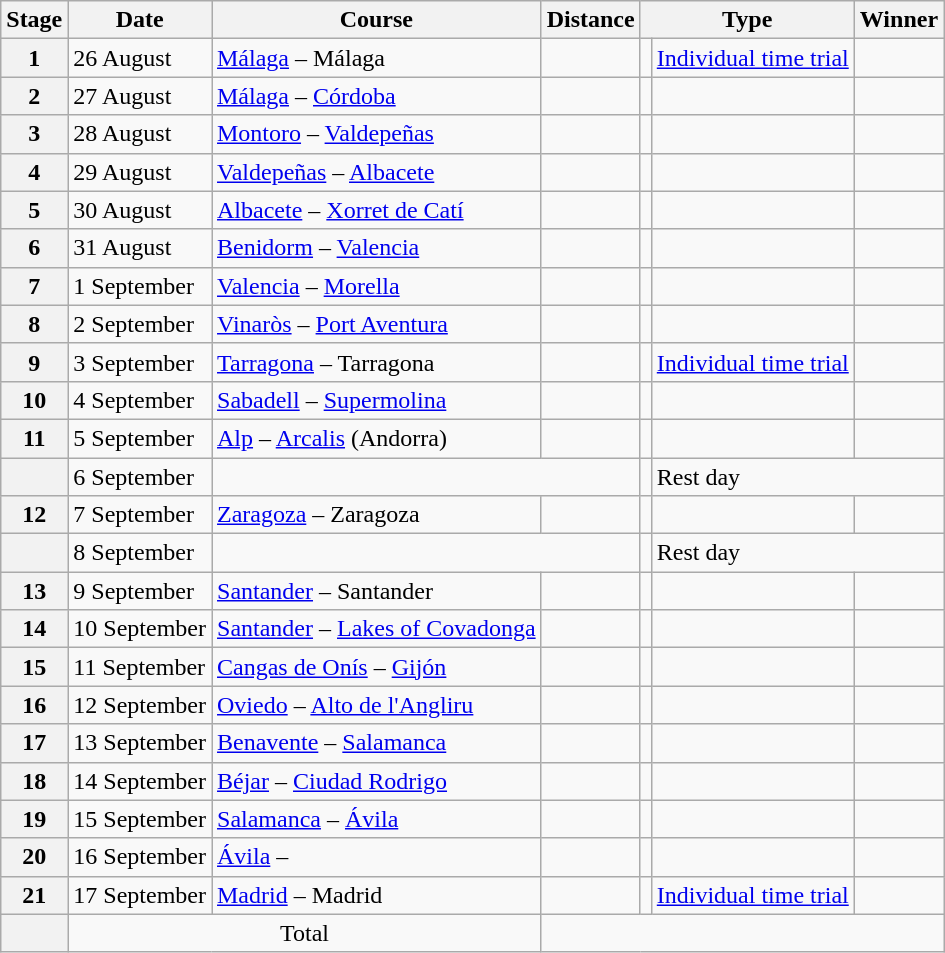<table class="wikitable">
<tr>
<th scope="col">Stage</th>
<th scope="col">Date</th>
<th scope="col">Course</th>
<th scope="col">Distance</th>
<th scope="col" colspan="2">Type</th>
<th scope="col">Winner</th>
</tr>
<tr>
<th scope="row">1</th>
<td>26 August</td>
<td><a href='#'>Málaga</a> – Málaga</td>
<td style="text-align:center;"></td>
<td></td>
<td><a href='#'>Individual time trial</a></td>
<td></td>
</tr>
<tr>
<th scope="row">2</th>
<td>27 August</td>
<td><a href='#'>Málaga</a> – <a href='#'>Córdoba</a></td>
<td style="text-align:center;"></td>
<td></td>
<td></td>
<td></td>
</tr>
<tr>
<th scope="row">3</th>
<td>28 August</td>
<td><a href='#'>Montoro</a> – <a href='#'>Valdepeñas</a></td>
<td style="text-align:center;"></td>
<td></td>
<td></td>
<td></td>
</tr>
<tr>
<th scope="row">4</th>
<td>29 August</td>
<td><a href='#'>Valdepeñas</a> – <a href='#'>Albacete</a></td>
<td style="text-align:center;"></td>
<td></td>
<td></td>
<td></td>
</tr>
<tr>
<th scope="row">5</th>
<td>30 August</td>
<td><a href='#'>Albacete</a> – <a href='#'>Xorret de Catí</a></td>
<td style="text-align:center;"></td>
<td></td>
<td></td>
<td></td>
</tr>
<tr>
<th scope="row">6</th>
<td>31 August</td>
<td><a href='#'>Benidorm</a> – <a href='#'>Valencia</a></td>
<td style="text-align:center;"></td>
<td></td>
<td></td>
<td></td>
</tr>
<tr>
<th scope="row">7</th>
<td>1 September</td>
<td><a href='#'>Valencia</a> – <a href='#'>Morella</a></td>
<td style="text-align:center;"></td>
<td></td>
<td></td>
<td></td>
</tr>
<tr>
<th scope="row">8</th>
<td>2 September</td>
<td><a href='#'>Vinaròs</a> – <a href='#'>Port Aventura</a></td>
<td style="text-align:center;"></td>
<td></td>
<td></td>
<td></td>
</tr>
<tr>
<th scope="row">9</th>
<td>3 September</td>
<td><a href='#'>Tarragona</a> – Tarragona</td>
<td style="text-align:center;"></td>
<td></td>
<td><a href='#'>Individual time trial</a></td>
<td></td>
</tr>
<tr>
<th scope="row">10</th>
<td>4 September</td>
<td><a href='#'>Sabadell</a> – <a href='#'>Supermolina</a></td>
<td style="text-align:center;"></td>
<td></td>
<td></td>
<td></td>
</tr>
<tr>
<th scope="row">11</th>
<td>5 September</td>
<td><a href='#'>Alp</a> – <a href='#'>Arcalis</a> (Andorra)</td>
<td style="text-align:center;"></td>
<td></td>
<td></td>
<td></td>
</tr>
<tr>
<th scope="row"></th>
<td>6 September</td>
<td colspan="2"></td>
<td></td>
<td colspan="3">Rest day</td>
</tr>
<tr>
<th scope="row">12</th>
<td>7 September</td>
<td><a href='#'>Zaragoza</a> – Zaragoza</td>
<td style="text-align:center;"></td>
<td></td>
<td></td>
<td></td>
</tr>
<tr>
<th scope="row"></th>
<td>8 September</td>
<td colspan="2"></td>
<td></td>
<td colspan="3">Rest day</td>
</tr>
<tr>
<th scope="row">13</th>
<td>9 September</td>
<td><a href='#'>Santander</a> – Santander</td>
<td style="text-align:center;"></td>
<td></td>
<td></td>
<td></td>
</tr>
<tr>
<th scope="row">14</th>
<td>10 September</td>
<td><a href='#'>Santander</a> – <a href='#'>Lakes of Covadonga</a></td>
<td style="text-align:center;"></td>
<td></td>
<td></td>
<td></td>
</tr>
<tr>
<th scope="row">15</th>
<td>11 September</td>
<td><a href='#'>Cangas de Onís</a> – <a href='#'>Gijón</a></td>
<td style="text-align:center;"></td>
<td></td>
<td></td>
<td></td>
</tr>
<tr>
<th scope="row">16</th>
<td>12 September</td>
<td><a href='#'>Oviedo</a> – <a href='#'>Alto de l'Angliru</a></td>
<td style="text-align:center;"></td>
<td></td>
<td></td>
<td></td>
</tr>
<tr>
<th scope="row">17</th>
<td>13 September</td>
<td><a href='#'>Benavente</a> – <a href='#'>Salamanca</a></td>
<td style="text-align:center;"></td>
<td></td>
<td></td>
<td></td>
</tr>
<tr>
<th scope="row">18</th>
<td>14 September</td>
<td><a href='#'>Béjar</a> – <a href='#'>Ciudad Rodrigo</a></td>
<td style="text-align:center;"></td>
<td></td>
<td></td>
<td></td>
</tr>
<tr>
<th scope="row">19</th>
<td>15 September</td>
<td><a href='#'>Salamanca</a> – <a href='#'>Ávila</a></td>
<td style="text-align:center;"></td>
<td></td>
<td></td>
<td></td>
</tr>
<tr>
<th scope="row">20</th>
<td>16 September</td>
<td><a href='#'>Ávila</a> – </td>
<td style="text-align:center;"></td>
<td></td>
<td></td>
<td></td>
</tr>
<tr>
<th scope="row">21</th>
<td>17 September</td>
<td><a href='#'>Madrid</a> – Madrid</td>
<td style="text-align:center;"></td>
<td></td>
<td><a href='#'>Individual time trial</a></td>
<td></td>
</tr>
<tr>
<th scope="row"></th>
<td colspan="2" style="text-align:center">Total</td>
<td colspan="5" style="text-align:center"></td>
</tr>
</table>
